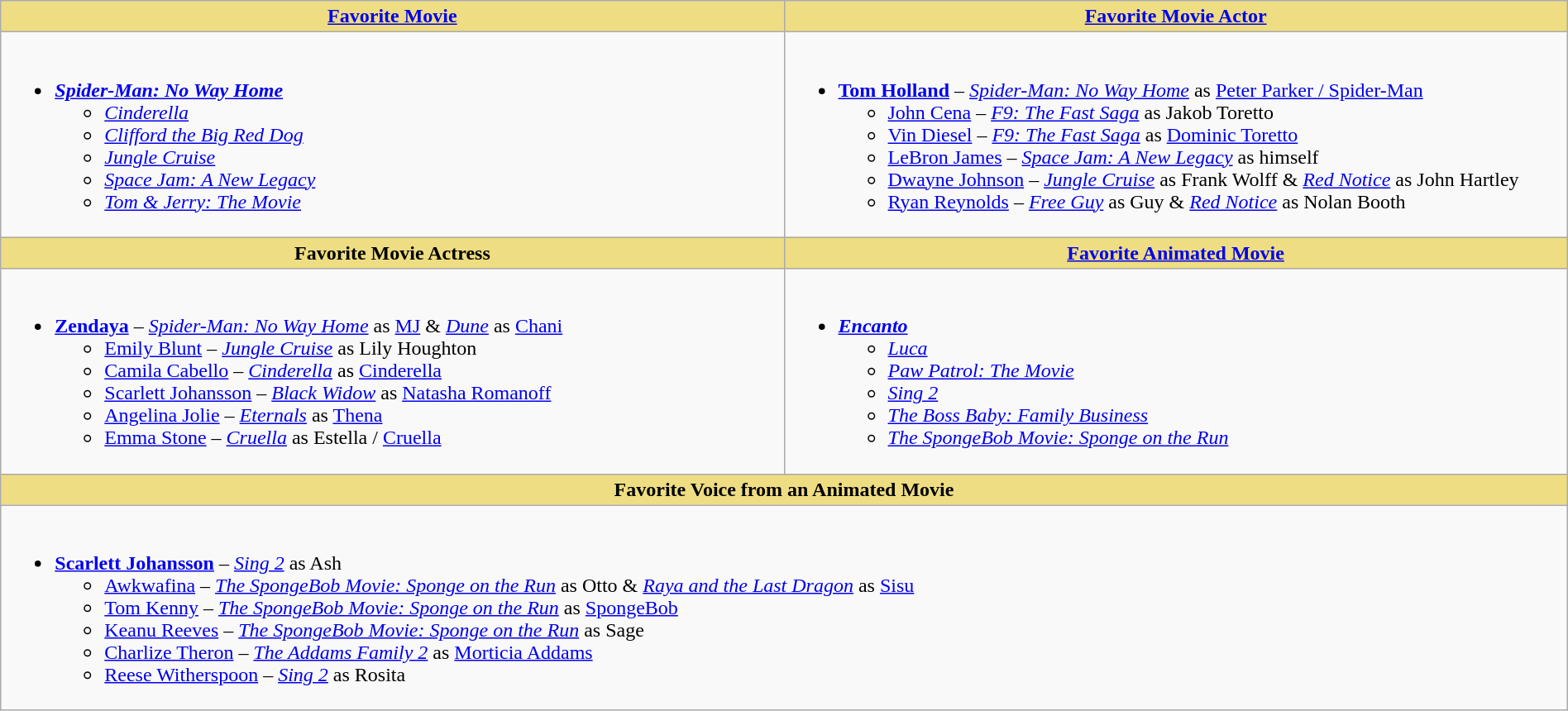<table class="wikitable" style="width:100%;">
<tr>
<th style="background:#EEDD82; width:50%"><a href='#'>Favorite Movie</a></th>
<th style="background:#EEDD82; width:50%"><a href='#'>Favorite Movie Actor</a></th>
</tr>
<tr>
<td valign="top"><br><ul><li><strong><em><a href='#'>Spider-Man: No Way Home</a></em></strong><ul><li><em><a href='#'>Cinderella</a></em></li><li><em><a href='#'>Clifford the Big Red Dog</a></em></li><li><em><a href='#'>Jungle Cruise</a></em></li><li><em><a href='#'>Space Jam: A New Legacy</a></em></li><li><em><a href='#'>Tom & Jerry: The Movie</a></em></li></ul></li></ul></td>
<td valign="top"><br><ul><li><strong><a href='#'>Tom Holland</a></strong> – <em><a href='#'>Spider-Man: No Way Home</a></em> as <a href='#'>Peter Parker / Spider-Man</a><ul><li><a href='#'>John Cena</a> – <em><a href='#'>F9: The Fast Saga</a></em> as Jakob Toretto</li><li><a href='#'>Vin Diesel</a> – <em><a href='#'>F9: The Fast Saga</a></em> as <a href='#'>Dominic Toretto</a></li><li><a href='#'>LeBron James</a> – <em><a href='#'>Space Jam: A New Legacy</a></em> as himself</li><li><a href='#'>Dwayne Johnson</a> – <em><a href='#'>Jungle Cruise</a></em> as Frank Wolff & <em><a href='#'>Red Notice</a></em> as John Hartley</li><li><a href='#'>Ryan Reynolds</a> – <em><a href='#'>Free Guy</a></em> as Guy & <em><a href='#'>Red Notice</a></em> as Nolan Booth</li></ul></li></ul></td>
</tr>
<tr>
<th style="background:#EEDD82; width:50%">Favorite Movie Actress</th>
<th style="background:#EEDD82; width:50%"><a href='#'>Favorite Animated Movie</a></th>
</tr>
<tr>
<td valign="top"><br><ul><li><strong><a href='#'>Zendaya</a></strong> – <em><a href='#'>Spider-Man: No Way Home</a></em> as <a href='#'>MJ</a> & <em><a href='#'>Dune</a></em> as <a href='#'>Chani</a><ul><li><a href='#'>Emily Blunt</a> – <em><a href='#'>Jungle Cruise</a></em> as Lily Houghton</li><li><a href='#'>Camila Cabello</a> – <em><a href='#'>Cinderella</a></em> as <a href='#'>Cinderella</a></li><li><a href='#'>Scarlett Johansson</a> – <em><a href='#'>Black Widow</a></em> as <a href='#'>Natasha Romanoff</a></li><li><a href='#'>Angelina Jolie</a> – <em><a href='#'>Eternals</a></em> as <a href='#'>Thena</a></li><li><a href='#'>Emma Stone</a> – <em><a href='#'>Cruella</a></em> as Estella / <a href='#'>Cruella</a></li></ul></li></ul></td>
<td valign="top"><br><ul><li><strong><em><a href='#'>Encanto</a></em></strong><ul><li><em><a href='#'>Luca</a></em></li><li><em><a href='#'>Paw Patrol: The Movie</a></em></li><li><em><a href='#'>Sing 2</a></em></li><li><em><a href='#'>The Boss Baby: Family Business</a></em></li><li><em><a href='#'>The SpongeBob Movie: Sponge on the Run</a></em></li></ul></li></ul></td>
</tr>
<tr>
<th colspan="2" style="background:#EEDD82; width:50%">Favorite Voice from an Animated Movie</th>
</tr>
<tr>
<td colspan="2" valign="top"><br><ul><li><strong><a href='#'>Scarlett Johansson</a></strong> – <em><a href='#'>Sing 2</a></em> as Ash<ul><li><a href='#'>Awkwafina</a> – <em><a href='#'>The SpongeBob Movie: Sponge on the Run</a></em> as Otto & <em><a href='#'>Raya and the Last Dragon</a></em> as <a href='#'>Sisu</a></li><li><a href='#'>Tom Kenny</a> – <em><a href='#'>The SpongeBob Movie: Sponge on the Run</a></em> as <a href='#'>SpongeBob</a></li><li><a href='#'>Keanu Reeves</a> – <em><a href='#'>The SpongeBob Movie: Sponge on the Run</a></em> as Sage</li><li><a href='#'>Charlize Theron</a> – <em><a href='#'>The Addams Family 2</a></em> as <a href='#'>Morticia Addams</a></li><li><a href='#'>Reese Witherspoon</a> – <em><a href='#'>Sing 2</a></em> as Rosita</li></ul></li></ul></td>
</tr>
</table>
